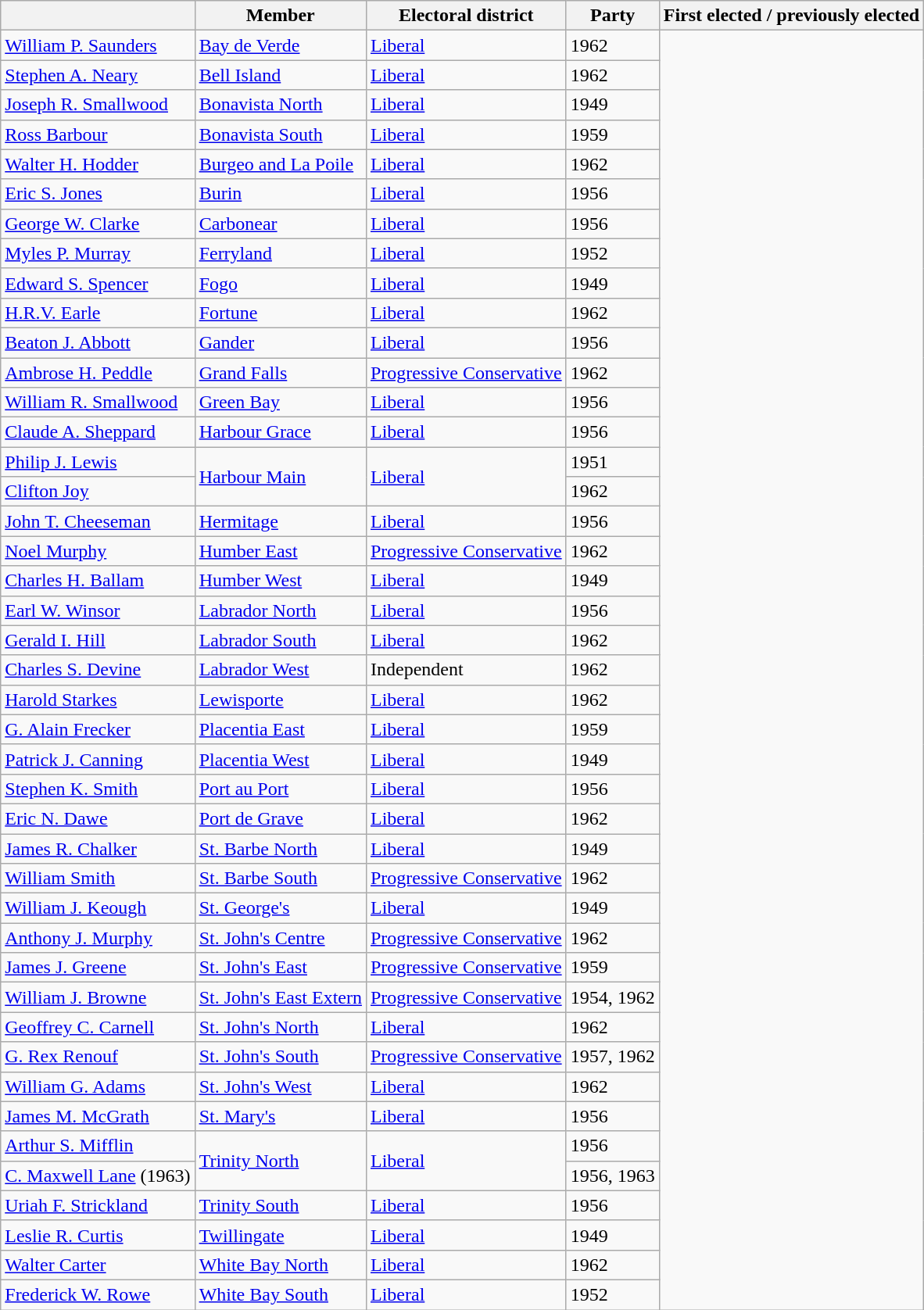<table class="wikitable sortable">
<tr>
<th></th>
<th>Member</th>
<th>Electoral district</th>
<th>Party</th>
<th>First elected / previously elected</th>
</tr>
<tr>
<td><a href='#'>William P. Saunders</a></td>
<td><a href='#'>Bay de Verde</a></td>
<td><a href='#'>Liberal</a></td>
<td>1962</td>
</tr>
<tr>
<td><a href='#'>Stephen A. Neary</a></td>
<td><a href='#'>Bell Island</a></td>
<td><a href='#'>Liberal</a></td>
<td>1962</td>
</tr>
<tr>
<td><a href='#'>Joseph R. Smallwood</a></td>
<td><a href='#'>Bonavista North</a></td>
<td><a href='#'>Liberal</a></td>
<td>1949</td>
</tr>
<tr>
<td><a href='#'>Ross Barbour</a></td>
<td><a href='#'>Bonavista South</a></td>
<td><a href='#'>Liberal</a></td>
<td>1959</td>
</tr>
<tr>
<td><a href='#'>Walter H. Hodder</a></td>
<td><a href='#'>Burgeo and La Poile</a></td>
<td><a href='#'>Liberal</a></td>
<td>1962</td>
</tr>
<tr>
<td><a href='#'>Eric S. Jones</a></td>
<td><a href='#'>Burin</a></td>
<td><a href='#'>Liberal</a></td>
<td>1956</td>
</tr>
<tr>
<td><a href='#'>George W. Clarke</a></td>
<td><a href='#'>Carbonear</a></td>
<td><a href='#'>Liberal</a></td>
<td>1956</td>
</tr>
<tr>
<td><a href='#'>Myles P. Murray</a></td>
<td><a href='#'>Ferryland</a></td>
<td><a href='#'>Liberal</a></td>
<td>1952</td>
</tr>
<tr>
<td><a href='#'>Edward S. Spencer</a></td>
<td><a href='#'>Fogo</a></td>
<td><a href='#'>Liberal</a></td>
<td>1949</td>
</tr>
<tr>
<td><a href='#'>H.R.V. Earle</a></td>
<td><a href='#'>Fortune</a></td>
<td><a href='#'>Liberal</a></td>
<td>1962</td>
</tr>
<tr>
<td><a href='#'>Beaton J. Abbott</a></td>
<td><a href='#'>Gander</a></td>
<td><a href='#'>Liberal</a></td>
<td>1956</td>
</tr>
<tr>
<td><a href='#'>Ambrose H. Peddle</a></td>
<td><a href='#'>Grand Falls</a></td>
<td><a href='#'>Progressive Conservative</a></td>
<td>1962</td>
</tr>
<tr>
<td><a href='#'>William R. Smallwood</a></td>
<td><a href='#'>Green Bay</a></td>
<td><a href='#'>Liberal</a></td>
<td>1956</td>
</tr>
<tr>
<td><a href='#'>Claude A. Sheppard</a></td>
<td><a href='#'>Harbour Grace</a></td>
<td><a href='#'>Liberal</a></td>
<td>1956</td>
</tr>
<tr>
<td><a href='#'>Philip J. Lewis</a></td>
<td rowspan=2><a href='#'>Harbour Main</a></td>
<td rowspan=2><a href='#'>Liberal</a></td>
<td>1951</td>
</tr>
<tr>
<td><a href='#'>Clifton Joy</a></td>
<td>1962</td>
</tr>
<tr>
<td><a href='#'>John T. Cheeseman</a></td>
<td><a href='#'>Hermitage</a></td>
<td><a href='#'>Liberal</a></td>
<td>1956</td>
</tr>
<tr>
<td><a href='#'>Noel Murphy</a></td>
<td><a href='#'>Humber East</a></td>
<td><a href='#'>Progressive Conservative</a></td>
<td>1962</td>
</tr>
<tr>
<td><a href='#'>Charles H. Ballam</a></td>
<td><a href='#'>Humber West</a></td>
<td><a href='#'>Liberal</a></td>
<td>1949</td>
</tr>
<tr>
<td><a href='#'>Earl W. Winsor</a></td>
<td><a href='#'>Labrador North</a></td>
<td><a href='#'>Liberal</a></td>
<td>1956</td>
</tr>
<tr>
<td><a href='#'>Gerald I. Hill</a></td>
<td><a href='#'>Labrador South</a></td>
<td><a href='#'>Liberal</a></td>
<td>1962</td>
</tr>
<tr>
<td><a href='#'>Charles S. Devine</a></td>
<td><a href='#'>Labrador West</a></td>
<td>Independent</td>
<td>1962</td>
</tr>
<tr>
<td><a href='#'>Harold Starkes</a></td>
<td><a href='#'>Lewisporte</a></td>
<td><a href='#'>Liberal</a></td>
<td>1962</td>
</tr>
<tr>
<td><a href='#'>G. Alain Frecker</a></td>
<td><a href='#'>Placentia East</a></td>
<td><a href='#'>Liberal</a></td>
<td>1959</td>
</tr>
<tr>
<td><a href='#'>Patrick J. Canning</a></td>
<td><a href='#'>Placentia West</a></td>
<td><a href='#'>Liberal</a></td>
<td>1949</td>
</tr>
<tr>
<td><a href='#'>Stephen K. Smith</a></td>
<td><a href='#'>Port au Port</a></td>
<td><a href='#'>Liberal</a></td>
<td>1956</td>
</tr>
<tr>
<td><a href='#'>Eric N. Dawe</a></td>
<td><a href='#'>Port de Grave</a></td>
<td><a href='#'>Liberal</a></td>
<td>1962</td>
</tr>
<tr>
<td><a href='#'>James R. Chalker</a></td>
<td><a href='#'>St. Barbe North</a></td>
<td><a href='#'>Liberal</a></td>
<td>1949</td>
</tr>
<tr>
<td><a href='#'>William Smith</a></td>
<td><a href='#'>St. Barbe South</a></td>
<td><a href='#'>Progressive Conservative</a></td>
<td>1962</td>
</tr>
<tr>
<td><a href='#'>William J. Keough</a></td>
<td><a href='#'>St. George's</a></td>
<td><a href='#'>Liberal</a></td>
<td>1949</td>
</tr>
<tr>
<td><a href='#'>Anthony J. Murphy</a></td>
<td><a href='#'>St. John's Centre</a></td>
<td><a href='#'>Progressive Conservative</a></td>
<td>1962</td>
</tr>
<tr>
<td><a href='#'>James J. Greene</a></td>
<td><a href='#'>St. John's East</a></td>
<td><a href='#'>Progressive Conservative</a></td>
<td>1959</td>
</tr>
<tr>
<td><a href='#'>William J. Browne</a></td>
<td><a href='#'>St. John's East Extern</a></td>
<td><a href='#'>Progressive Conservative</a></td>
<td>1954, 1962</td>
</tr>
<tr>
<td><a href='#'>Geoffrey C. Carnell</a></td>
<td><a href='#'>St. John's North</a></td>
<td><a href='#'>Liberal</a></td>
<td>1962</td>
</tr>
<tr>
<td><a href='#'>G. Rex Renouf</a></td>
<td><a href='#'>St. John's South</a></td>
<td><a href='#'>Progressive Conservative</a></td>
<td>1957, 1962</td>
</tr>
<tr>
<td><a href='#'>William G. Adams</a></td>
<td><a href='#'>St. John's West</a></td>
<td><a href='#'>Liberal</a></td>
<td>1962</td>
</tr>
<tr>
<td><a href='#'>James M. McGrath</a></td>
<td><a href='#'>St. Mary's</a></td>
<td><a href='#'>Liberal</a></td>
<td>1956</td>
</tr>
<tr>
<td><a href='#'>Arthur S. Mifflin</a></td>
<td rowspan=2><a href='#'>Trinity North</a></td>
<td rowspan=2><a href='#'>Liberal</a></td>
<td>1956</td>
</tr>
<tr>
<td><a href='#'>C. Maxwell Lane</a> (1963)</td>
<td>1956, 1963</td>
</tr>
<tr>
<td><a href='#'>Uriah F. Strickland</a></td>
<td><a href='#'>Trinity South</a></td>
<td><a href='#'>Liberal</a></td>
<td>1956</td>
</tr>
<tr>
<td><a href='#'>Leslie R. Curtis</a></td>
<td><a href='#'>Twillingate</a></td>
<td><a href='#'>Liberal</a></td>
<td>1949</td>
</tr>
<tr>
<td><a href='#'>Walter Carter</a></td>
<td><a href='#'>White Bay North</a></td>
<td><a href='#'>Liberal</a></td>
<td>1962</td>
</tr>
<tr>
<td><a href='#'>Frederick W. Rowe</a></td>
<td><a href='#'>White Bay South</a></td>
<td><a href='#'>Liberal</a></td>
<td>1952</td>
</tr>
</table>
